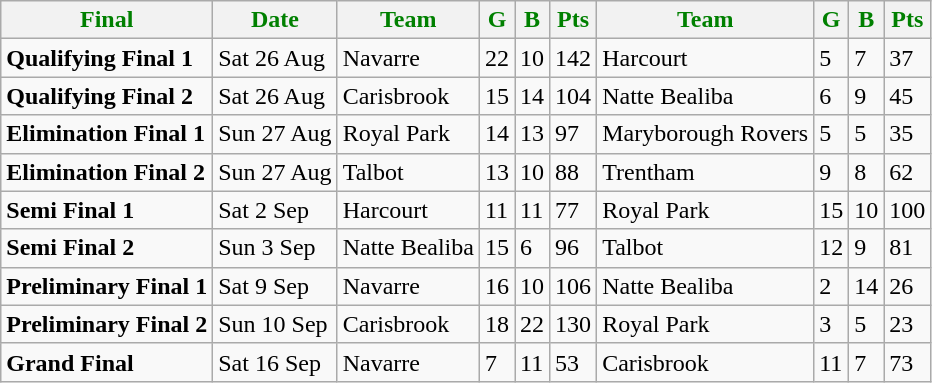<table class="wikitable">
<tr>
<th style="color:green">Final</th>
<th style="color:green">Date</th>
<th style="color:green">Team</th>
<th style="color:green">G</th>
<th style="color:green">B</th>
<th style="color:green">Pts</th>
<th style="color:green">Team</th>
<th style="color:green">G</th>
<th style="color:green">B</th>
<th style="color:green">Pts</th>
</tr>
<tr>
<td><strong>Qualifying Final 1</strong></td>
<td>Sat 26 Aug</td>
<td>Navarre</td>
<td>22</td>
<td>10</td>
<td>142</td>
<td>Harcourt</td>
<td>5</td>
<td>7</td>
<td>37</td>
</tr>
<tr>
<td><strong>Qualifying Final 2</strong></td>
<td>Sat 26 Aug</td>
<td>Carisbrook</td>
<td>15</td>
<td>14</td>
<td>104</td>
<td>Natte Bealiba</td>
<td>6</td>
<td>9</td>
<td>45</td>
</tr>
<tr>
<td><strong>Elimination Final 1</strong></td>
<td>Sun 27 Aug</td>
<td>Royal Park</td>
<td>14</td>
<td>13</td>
<td>97</td>
<td>Maryborough Rovers</td>
<td>5</td>
<td>5</td>
<td>35</td>
</tr>
<tr>
<td><strong>Elimination Final 2</strong></td>
<td>Sun 27 Aug</td>
<td>Talbot</td>
<td>13</td>
<td>10</td>
<td>88</td>
<td>Trentham</td>
<td>9</td>
<td>8</td>
<td>62</td>
</tr>
<tr>
<td><strong>Semi Final 1</strong></td>
<td>Sat 2 Sep</td>
<td>Harcourt</td>
<td>11</td>
<td>11</td>
<td>77</td>
<td>Royal Park</td>
<td>15</td>
<td>10</td>
<td>100</td>
</tr>
<tr>
<td><strong>Semi Final 2</strong></td>
<td>Sun 3 Sep</td>
<td>Natte Bealiba</td>
<td>15</td>
<td>6</td>
<td>96</td>
<td>Talbot</td>
<td>12</td>
<td>9</td>
<td>81</td>
</tr>
<tr>
<td><strong>Preliminary Final 1</strong></td>
<td>Sat 9 Sep</td>
<td>Navarre</td>
<td>16</td>
<td>10</td>
<td>106</td>
<td>Natte Bealiba</td>
<td>2</td>
<td>14</td>
<td>26</td>
</tr>
<tr>
<td><strong>Preliminary Final 2</strong></td>
<td>Sun 10 Sep</td>
<td>Carisbrook</td>
<td>18</td>
<td>22</td>
<td>130</td>
<td>Royal Park</td>
<td>3</td>
<td>5</td>
<td>23</td>
</tr>
<tr>
<td><strong>Grand Final </strong></td>
<td>Sat 16 Sep</td>
<td>Navarre</td>
<td>7</td>
<td>11</td>
<td>53</td>
<td>Carisbrook</td>
<td>11</td>
<td>7</td>
<td>73</td>
</tr>
</table>
